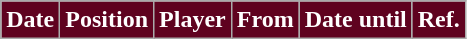<table class="wikitable plainrowheaders sortable">
<tr>
<th style="background:#5F021F; color:#FFFFFF;">Date</th>
<th style="background:#5F021F; color:#FFFFFF;">Position</th>
<th style="background:#5F021F; color:#FFFFFF;">Player</th>
<th style="background:#5F021F; color:#FFFFFF;">From</th>
<th style="background:#5F021F; color:#FFFFFF;">Date until</th>
<th style="background:#5F021F; color:#FFFFFF;">Ref.</th>
</tr>
</table>
